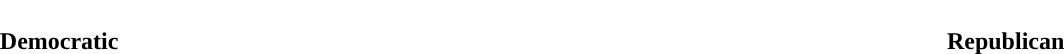<table style="width:100%; text-align:center">
<tr style="color:white">
<td style="background:"><strong>291</strong></td>
<td style="background:"><strong>144</strong></td>
</tr>
<tr>
<td><span><strong>Democratic</strong></span></td>
<td><span><strong>Republican</strong></span></td>
</tr>
</table>
